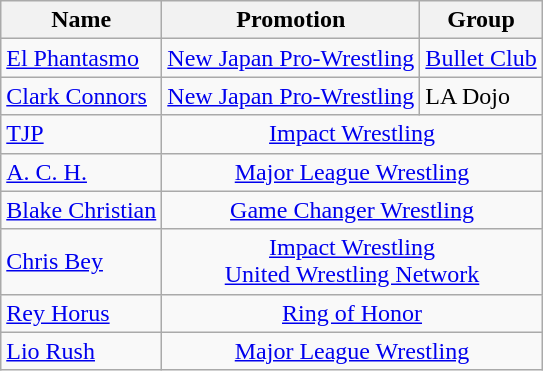<table class="wikitable sortable">
<tr>
<th>Name</th>
<th>Promotion</th>
<th>Group</th>
</tr>
<tr>
<td><a href='#'>El Phantasmo</a></td>
<td><a href='#'>New Japan Pro-Wrestling</a></td>
<td><a href='#'>Bullet Club</a></td>
</tr>
<tr>
<td><a href='#'>Clark Connors</a></td>
<td><a href='#'>New Japan Pro-Wrestling</a></td>
<td>LA Dojo</td>
</tr>
<tr>
<td><a href='#'>TJP</a></td>
<td colspan="2" style="text-align:center;"><a href='#'>Impact Wrestling</a></td>
</tr>
<tr>
<td><a href='#'>A. C. H.</a></td>
<td colspan="2" style="text-align:center;"><a href='#'>Major League Wrestling</a></td>
</tr>
<tr>
<td><a href='#'>Blake Christian</a></td>
<td colspan="2" style="text-align:center;"><a href='#'>Game Changer Wrestling</a></td>
</tr>
<tr>
<td><a href='#'>Chris Bey</a></td>
<td colspan="2" style="text-align:center;"><a href='#'>Impact Wrestling</a><br><a href='#'>United Wrestling Network</a></td>
</tr>
<tr>
<td><a href='#'>Rey Horus</a></td>
<td colspan="2" style="text-align:center;"><a href='#'>Ring of Honor</a></td>
</tr>
<tr>
<td><a href='#'>Lio Rush</a></td>
<td colspan="2" style="text-align:center;"><a href='#'>Major League Wrestling</a></td>
</tr>
</table>
